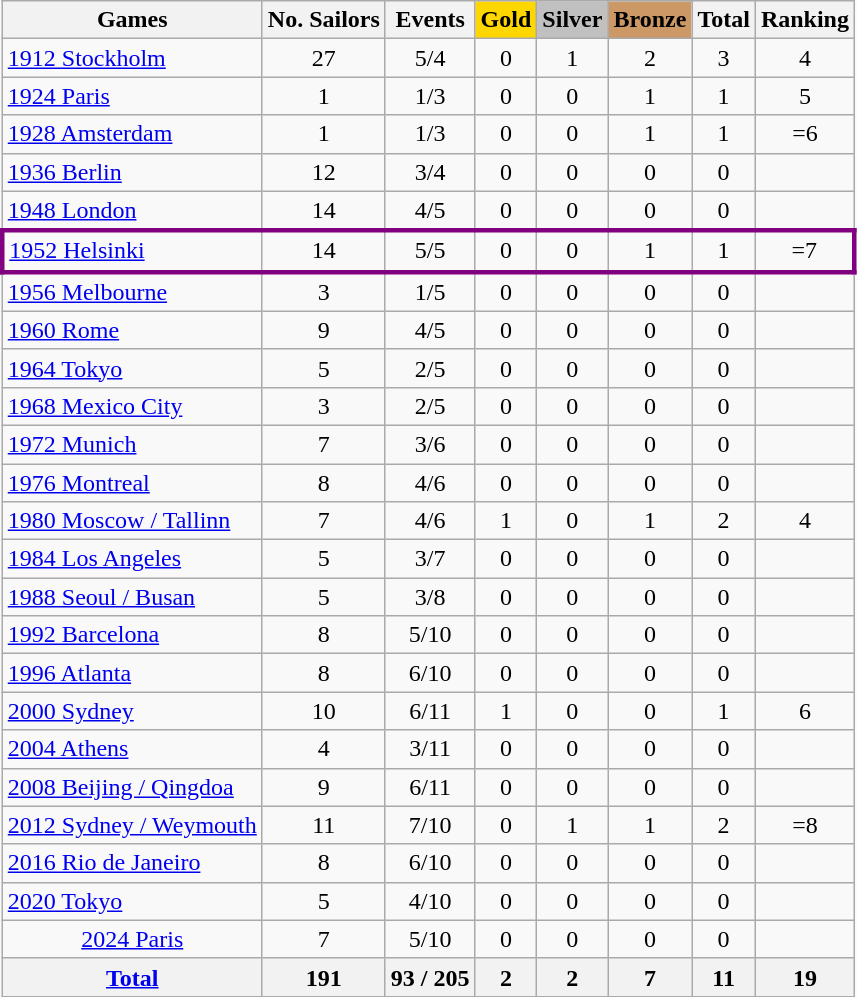<table class="wikitable sortable" style="text-align:center">
<tr>
<th>Games</th>
<th>No. Sailors</th>
<th>Events</th>
<th style="background-color:gold;">Gold</th>
<th style="background-color:silver;">Silver</th>
<th style="background-color:#c96;">Bronze</th>
<th>Total</th>
<th>Ranking</th>
</tr>
<tr>
<td align=left><a href='#'>1912 Stockholm</a></td>
<td>27</td>
<td>5/4</td>
<td>0</td>
<td>1</td>
<td>2</td>
<td>3</td>
<td>4</td>
</tr>
<tr>
<td align=left><a href='#'>1924 Paris</a></td>
<td>1</td>
<td>1/3</td>
<td>0</td>
<td>0</td>
<td>1</td>
<td>1</td>
<td>5</td>
</tr>
<tr>
<td align=left><a href='#'>1928 Amsterdam</a></td>
<td>1</td>
<td>1/3</td>
<td>0</td>
<td>0</td>
<td>1</td>
<td>1</td>
<td>=6</td>
</tr>
<tr>
<td align=left><a href='#'>1936 Berlin</a></td>
<td>12</td>
<td>3/4</td>
<td>0</td>
<td>0</td>
<td>0</td>
<td>0</td>
<td></td>
</tr>
<tr>
<td align=left><a href='#'>1948 London</a></td>
<td>14</td>
<td>4/5</td>
<td>0</td>
<td>0</td>
<td>0</td>
<td>0</td>
<td></td>
</tr>
<tr align=center style="border: 3px solid purple">
<td align=left><a href='#'>1952 Helsinki</a></td>
<td>14</td>
<td>5/5</td>
<td>0</td>
<td>0</td>
<td>1</td>
<td>1</td>
<td>=7</td>
</tr>
<tr>
<td align=left><a href='#'>1956 Melbourne</a></td>
<td>3</td>
<td>1/5</td>
<td>0</td>
<td>0</td>
<td>0</td>
<td>0</td>
<td></td>
</tr>
<tr>
<td align=left><a href='#'>1960 Rome</a></td>
<td>9</td>
<td>4/5</td>
<td>0</td>
<td>0</td>
<td>0</td>
<td>0</td>
<td></td>
</tr>
<tr>
<td align=left><a href='#'>1964 Tokyo</a></td>
<td>5</td>
<td>2/5</td>
<td>0</td>
<td>0</td>
<td>0</td>
<td>0</td>
<td></td>
</tr>
<tr>
<td align=left><a href='#'>1968 Mexico City</a></td>
<td>3</td>
<td>2/5</td>
<td>0</td>
<td>0</td>
<td>0</td>
<td>0</td>
<td></td>
</tr>
<tr>
<td align=left><a href='#'>1972 Munich</a></td>
<td>7</td>
<td>3/6</td>
<td>0</td>
<td>0</td>
<td>0</td>
<td>0</td>
<td></td>
</tr>
<tr>
<td align=left><a href='#'>1976 Montreal</a></td>
<td>8</td>
<td>4/6</td>
<td>0</td>
<td>0</td>
<td>0</td>
<td>0</td>
<td></td>
</tr>
<tr>
<td align=left><a href='#'>1980 Moscow / Tallinn</a></td>
<td>7</td>
<td>4/6</td>
<td>1</td>
<td>0</td>
<td>1</td>
<td>2</td>
<td>4</td>
</tr>
<tr>
<td align=left><a href='#'>1984 Los Angeles</a></td>
<td>5</td>
<td>3/7</td>
<td>0</td>
<td>0</td>
<td>0</td>
<td>0</td>
<td></td>
</tr>
<tr>
<td align=left><a href='#'>1988 Seoul / Busan</a></td>
<td>5</td>
<td>3/8</td>
<td>0</td>
<td>0</td>
<td>0</td>
<td>0</td>
<td></td>
</tr>
<tr>
<td align=left><a href='#'>1992 Barcelona</a></td>
<td>8</td>
<td>5/10</td>
<td>0</td>
<td>0</td>
<td>0</td>
<td>0</td>
<td></td>
</tr>
<tr>
<td align=left><a href='#'>1996 Atlanta</a></td>
<td>8</td>
<td>6/10</td>
<td>0</td>
<td>0</td>
<td>0</td>
<td>0</td>
<td></td>
</tr>
<tr>
<td align=left><a href='#'>2000 Sydney</a></td>
<td>10</td>
<td>6/11</td>
<td>1</td>
<td>0</td>
<td>0</td>
<td>1</td>
<td>6</td>
</tr>
<tr>
<td align=left><a href='#'>2004 Athens</a></td>
<td>4</td>
<td>3/11</td>
<td>0</td>
<td>0</td>
<td>0</td>
<td>0</td>
<td></td>
</tr>
<tr>
<td align=left><a href='#'>2008 Beijing / Qingdoa</a></td>
<td>9</td>
<td>6/11</td>
<td>0</td>
<td>0</td>
<td>0</td>
<td>0</td>
<td></td>
</tr>
<tr>
<td align=left><a href='#'>2012 Sydney / Weymouth</a></td>
<td>11</td>
<td>7/10</td>
<td>0</td>
<td>1</td>
<td>1</td>
<td>2</td>
<td>=8</td>
</tr>
<tr>
<td align=left><a href='#'>2016 Rio de Janeiro</a></td>
<td>8</td>
<td>6/10</td>
<td>0</td>
<td>0</td>
<td>0</td>
<td>0</td>
<td></td>
</tr>
<tr>
<td align=left><a href='#'>2020 Tokyo</a></td>
<td>5</td>
<td>4/10</td>
<td>0</td>
<td>0</td>
<td>0</td>
<td>0</td>
<td></td>
</tr>
<tr>
<td><a href='#'>2024 Paris</a></td>
<td>7</td>
<td>5/10</td>
<td>0</td>
<td>0</td>
<td>0</td>
<td>0</td>
<td></td>
</tr>
<tr>
<th><a href='#'>Total</a></th>
<th>191</th>
<th>93 / 205</th>
<th>2</th>
<th>2</th>
<th>7</th>
<th>11</th>
<th>19</th>
</tr>
</table>
